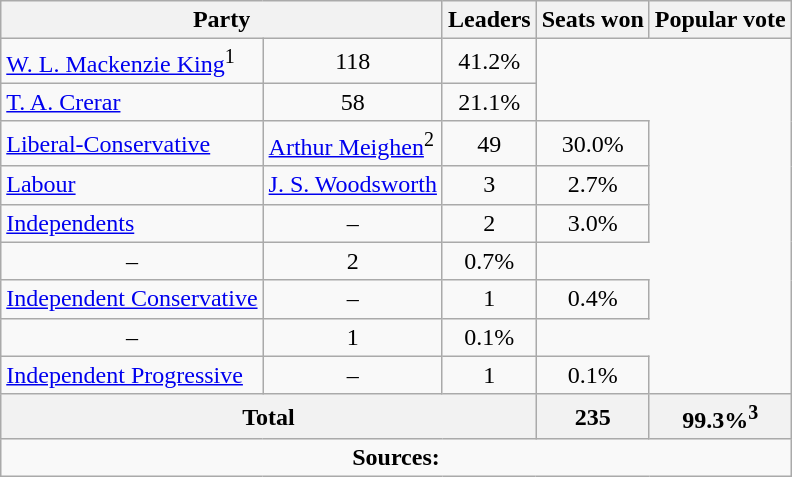<table class="wikitable">
<tr>
<th colspan="2">Party</th>
<th>Leaders</th>
<th>Seats won</th>
<th>Popular vote</th>
</tr>
<tr>
<td><a href='#'>W. L. Mackenzie King</a><sup>1</sup></td>
<td align=center>118</td>
<td align=center>41.2%</td>
</tr>
<tr>
<td><a href='#'>T. A. Crerar</a></td>
<td align=center>58</td>
<td align=center>21.1%</td>
</tr>
<tr>
<td><a href='#'>Liberal-Conservative</a></td>
<td><a href='#'>Arthur Meighen</a><sup>2</sup></td>
<td align=center>49</td>
<td align=center>30.0%</td>
</tr>
<tr>
<td><a href='#'>Labour</a></td>
<td><a href='#'>J. S. Woodsworth</a></td>
<td align=center>3</td>
<td align=center>2.7%</td>
</tr>
<tr>
<td><a href='#'>Independents</a></td>
<td align=center>–</td>
<td align=center>2</td>
<td align=center>3.0%</td>
</tr>
<tr>
<td align=center>–</td>
<td align=center>2</td>
<td align=center>0.7%</td>
</tr>
<tr>
<td><a href='#'>Independent Conservative</a></td>
<td align=center>–</td>
<td align=center>1</td>
<td align=center>0.4%</td>
</tr>
<tr>
<td align=center>–</td>
<td align=center>1</td>
<td align=center>0.1%</td>
</tr>
<tr>
<td><a href='#'>Independent Progressive</a></td>
<td align=center>–</td>
<td align=center>1</td>
<td align=center>0.1%</td>
</tr>
<tr>
<th colspan=3 align=left>Total</th>
<th align=center>235</th>
<th align=center>99.3%<sup>3</sup></th>
</tr>
<tr>
<td align="center" colspan=5><strong>Sources:</strong>  </td>
</tr>
</table>
